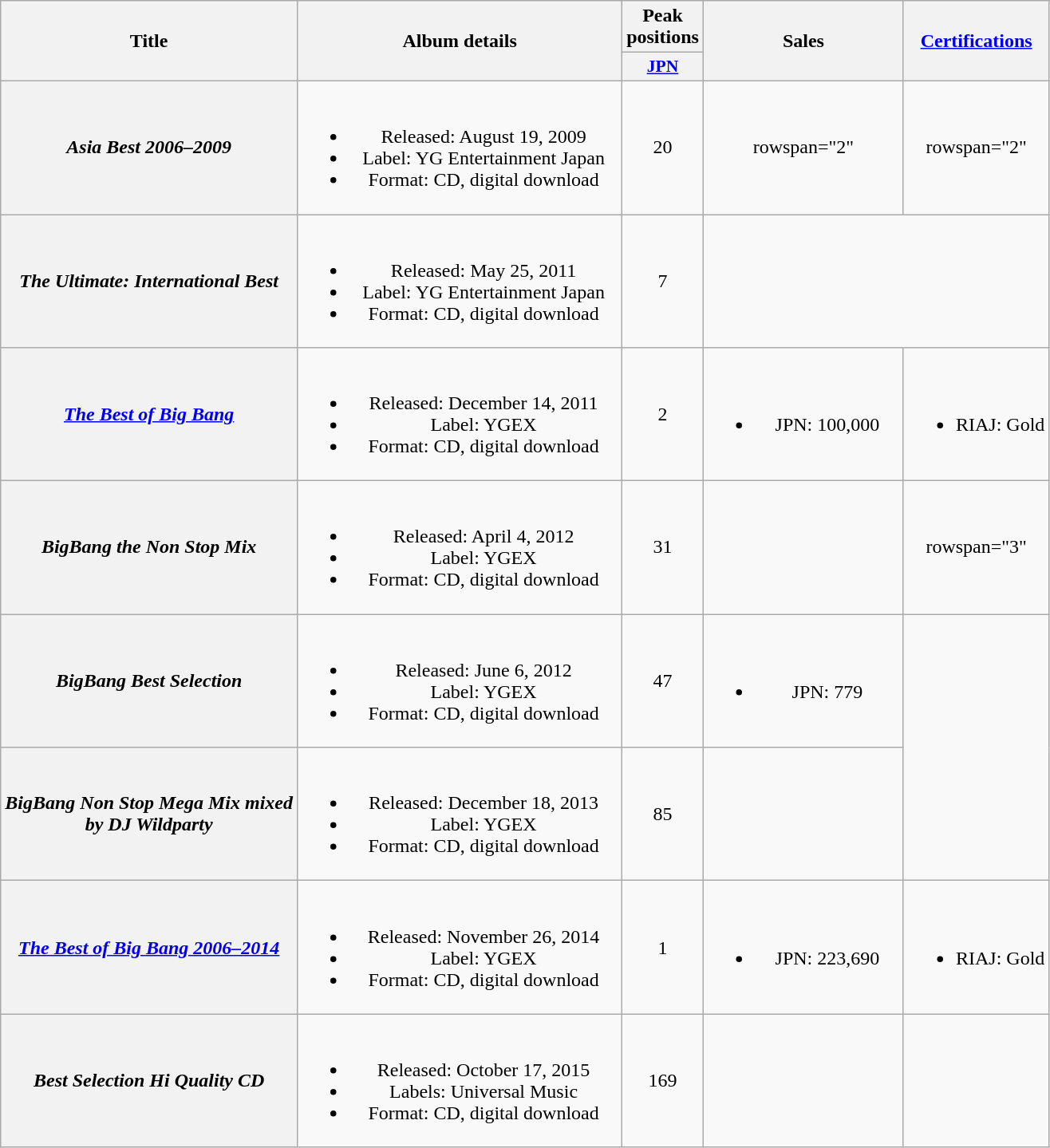<table class="wikitable plainrowheaders" style="text-align:center;">
<tr>
<th rowspan="2">Title</th>
<th rowspan="2" style="width:16.5em;">Album details</th>
<th>Peak<br>positions</th>
<th rowspan="2" style="width:10em;">Sales</th>
<th rowspan="2"><a href='#'>Certifications</a></th>
</tr>
<tr>
<th scope="col" style="width:3em;font-size:90%;"><a href='#'>JPN</a><br></th>
</tr>
<tr>
<th scope="row"><em>Asia Best 2006–2009</em></th>
<td><br><ul><li>Released: August 19, 2009</li><li>Label: YG Entertainment Japan</li><li>Format: CD, digital download</li></ul></td>
<td>20</td>
<td>rowspan="2" </td>
<td>rowspan="2" </td>
</tr>
<tr>
<th scope="row"><em>The Ultimate: International Best</em></th>
<td><br><ul><li>Released: May 25, 2011</li><li>Label: YG Entertainment Japan</li><li>Format: CD, digital download</li></ul></td>
<td>7</td>
</tr>
<tr>
<th scope="row"><em><a href='#'>The Best of Big Bang</a></em></th>
<td><br><ul><li>Released: December 14, 2011</li><li>Label: YGEX</li><li>Format: CD, digital download</li></ul></td>
<td>2</td>
<td><br><ul><li>JPN: 100,000</li></ul></td>
<td><br><ul><li>RIAJ: Gold</li></ul></td>
</tr>
<tr>
<th scope="row"><em>BigBang the Non Stop Mix</em></th>
<td><br><ul><li>Released: April 4, 2012</li><li>Label: YGEX</li><li>Format: CD, digital download</li></ul></td>
<td>31</td>
<td></td>
<td>rowspan="3" </td>
</tr>
<tr>
<th scope="row"><em>BigBang Best Selection</em></th>
<td><br><ul><li>Released: June 6, 2012</li><li>Label: YGEX</li><li>Format: CD, digital download</li></ul></td>
<td>47</td>
<td><br><ul><li>JPN: 779</li></ul></td>
</tr>
<tr>
<th scope="row"><em>BigBang Non Stop Mega Mix mixed <br>by DJ Wildparty</em></th>
<td><br><ul><li>Released: December 18, 2013</li><li>Label: YGEX</li><li>Format: CD, digital download</li></ul></td>
<td>85</td>
<td></td>
</tr>
<tr>
<th scope="row"><em><a href='#'>The Best of Big Bang 2006–2014</a></em></th>
<td><br><ul><li>Released: November 26, 2014</li><li>Label: YGEX</li><li>Format: CD, digital download</li></ul></td>
<td>1</td>
<td><br><ul><li>JPN: 223,690</li></ul></td>
<td><br><ul><li>RIAJ: Gold</li></ul></td>
</tr>
<tr>
<th scope="row"><em>Best Selection Hi Quality CD</em></th>
<td><br><ul><li>Released: October 17, 2015</li><li>Labels: Universal Music</li><li>Format: CD, digital download</li></ul></td>
<td>169</td>
<td></td>
<td></td>
</tr>
</table>
